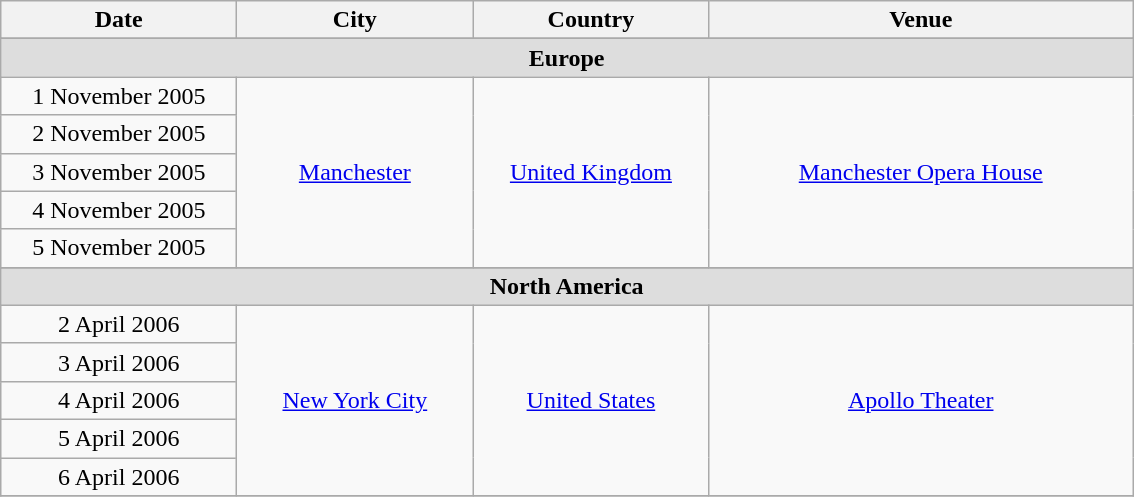<table class="wikitable" style="text-align:center;">
<tr>
<th width="150">Date</th>
<th width="150">City</th>
<th width="150">Country</th>
<th width="275">Venue</th>
</tr>
<tr>
</tr>
<tr style="background:#ddd;">
<td colspan="4"><strong>Europe</strong></td>
</tr>
<tr>
<td>1 November 2005</td>
<td rowspan=5><a href='#'>Manchester</a></td>
<td rowspan=5><a href='#'>United Kingdom</a></td>
<td rowspan=5><a href='#'>Manchester Opera House</a></td>
</tr>
<tr>
<td>2 November 2005</td>
</tr>
<tr>
<td>3 November 2005</td>
</tr>
<tr>
<td>4 November 2005</td>
</tr>
<tr>
<td>5 November 2005</td>
</tr>
<tr>
</tr>
<tr style="background:#ddd;">
<td colspan="4"><strong>North America</strong></td>
</tr>
<tr>
<td>2 April 2006</td>
<td rowspan=5><a href='#'>New York City</a></td>
<td rowspan=5><a href='#'>United States</a></td>
<td rowspan=5><a href='#'>Apollo Theater</a></td>
</tr>
<tr>
<td>3 April 2006</td>
</tr>
<tr>
<td>4 April 2006</td>
</tr>
<tr>
<td>5 April 2006</td>
</tr>
<tr>
<td>6 April 2006</td>
</tr>
<tr>
</tr>
</table>
